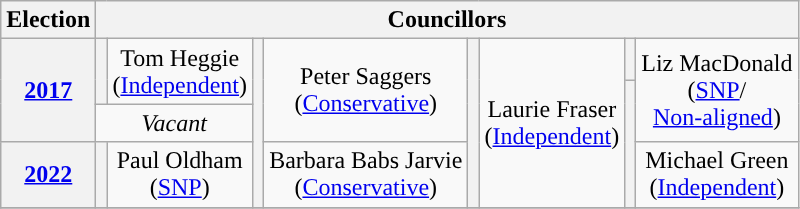<table class="wikitable" style="text-align:center">
<tr>
<th>Election</th>
<th colspan="8">Councillors</th>
</tr>
<tr>
<th rowspan="3"><a href='#'>2017</a></th>
<th rowspan="2" ; style="background-color: "></th>
<td rowspan="2">Tom Heggie <br>(<a href='#'>Independent</a>)</td>
<th rowspan="4" ; style="background-color: "></th>
<td rowspan="3">Peter Saggers <br>(<a href='#'>Conservative</a>)</td>
<th rowspan="4" ; style="background-color: "></th>
<td rowspan="4">Laurie Fraser <br>(<a href='#'>Independent</a>)</td>
<th rowspan="1" ; style="height: 20px; background-color: "></th>
<td rowspan="3">Liz MacDonald <br>(<a href='#'>SNP</a>/<br><a href='#'>Non-aligned</a>)</td>
</tr>
<tr>
<th rowspan="3" ; style="height: 20px; background-color: "></th>
</tr>
<tr>
<td colspan="2" ; style="background-color: "><em>Vacant</em></td>
</tr>
<tr>
<th><a href='#'>2022</a></th>
<th rowspan="1" ; style="height: 20px; background-color: "></th>
<td rowspan="1">Paul Oldham <br>(<a href='#'>SNP</a>)</td>
<td rowspan="1">Barbara Babs Jarvie <br>(<a href='#'>Conservative</a>)</td>
<td rowspan="1">Michael Green <br>(<a href='#'>Independent</a>)</td>
</tr>
<tr>
</tr>
</table>
